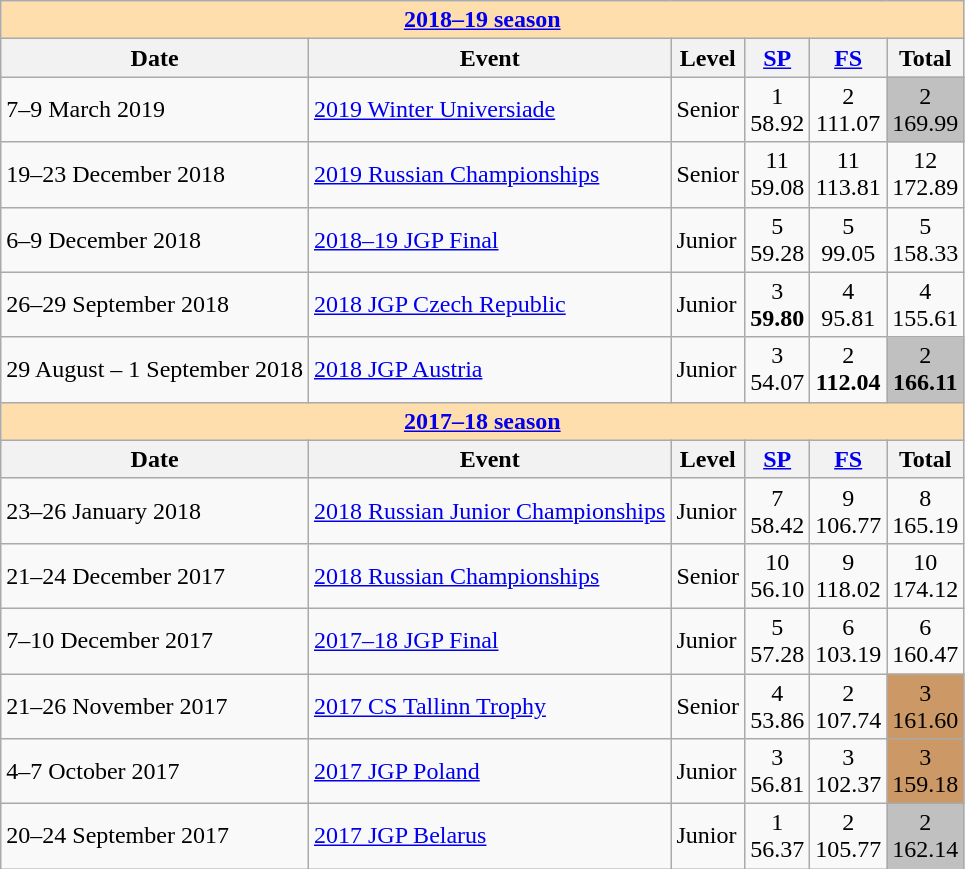<table class="wikitable">
<tr>
<td style="background-color: #ffdead; " colspan=6 align=center><a href='#'><strong>2018–19 season</strong></a></td>
</tr>
<tr>
<th>Date</th>
<th>Event</th>
<th>Level</th>
<th><a href='#'>SP</a></th>
<th><a href='#'>FS</a></th>
<th>Total</th>
</tr>
<tr>
<td>7–9 March 2019</td>
<td><a href='#'>2019 Winter Universiade</a></td>
<td>Senior</td>
<td align=center>1 <br> 58.92</td>
<td align=center>2 <br> 111.07</td>
<td align=center bgcolor=silver>2 <br> 169.99</td>
</tr>
<tr>
<td>19–23 December 2018</td>
<td><a href='#'>2019 Russian Championships</a></td>
<td>Senior</td>
<td align=center>11 <br> 59.08</td>
<td align=center>11 <br> 113.81</td>
<td align=center>12 <br> 172.89</td>
</tr>
<tr>
<td>6–9 December 2018</td>
<td><a href='#'>2018–19 JGP Final</a></td>
<td>Junior</td>
<td align=center>5 <br> 59.28</td>
<td align=center>5 <br> 99.05</td>
<td align=center>5 <br> 158.33</td>
</tr>
<tr>
<td>26–29 September 2018</td>
<td><a href='#'>2018 JGP Czech Republic</a></td>
<td>Junior</td>
<td align=center>3 <br> <strong>59.80</strong></td>
<td align=center>4 <br> 95.81</td>
<td align=center>4 <br> 155.61</td>
</tr>
<tr>
<td>29 August – 1 September 2018</td>
<td><a href='#'>2018 JGP Austria</a></td>
<td>Junior</td>
<td align=center>3 <br> 54.07</td>
<td align=center>2 <br> <strong>112.04</strong></td>
<td align=center bgcolor=silver>2 <br> <strong>166.11</strong></td>
</tr>
<tr>
<td style="background-color: #ffdead; " colspan=6 align=center><a href='#'><strong>2017–18 season</strong></a></td>
</tr>
<tr>
<th>Date</th>
<th>Event</th>
<th>Level</th>
<th><a href='#'>SP</a></th>
<th><a href='#'>FS</a></th>
<th>Total</th>
</tr>
<tr>
<td>23–26 January 2018</td>
<td><a href='#'>2018 Russian Junior Championships</a></td>
<td>Junior</td>
<td align=center>7 <br> 58.42</td>
<td align=center>9 <br> 106.77</td>
<td align=center>8 <br> 165.19</td>
</tr>
<tr>
<td>21–24 December 2017</td>
<td><a href='#'>2018 Russian Championships</a></td>
<td>Senior</td>
<td align=center>10 <br> 56.10</td>
<td align=center>9 <br> 118.02</td>
<td align=center>10 <br> 174.12</td>
</tr>
<tr>
<td>7–10 December 2017</td>
<td><a href='#'>2017–18 JGP Final</a></td>
<td>Junior</td>
<td align=center>5 <br> 57.28</td>
<td align=center>6 <br> 103.19</td>
<td align=center>6 <br> 160.47</td>
</tr>
<tr>
<td>21–26 November 2017</td>
<td><a href='#'>2017 CS Tallinn Trophy</a></td>
<td>Senior</td>
<td align=center>4 <br> 53.86</td>
<td align=center>2 <br> 107.74</td>
<td align=center bgcolor=cc9966>3 <br> 161.60</td>
</tr>
<tr>
<td>4–7 October 2017</td>
<td><a href='#'>2017 JGP Poland</a></td>
<td>Junior</td>
<td align=center>3 <br> 56.81</td>
<td align=center>3 <br> 102.37</td>
<td align=center bgcolor=cc9966>3 <br> 159.18</td>
</tr>
<tr>
<td>20–24 September 2017</td>
<td><a href='#'>2017 JGP Belarus</a></td>
<td>Junior</td>
<td align=center>1 <br> 56.37</td>
<td align=center>2 <br> 105.77</td>
<td align=center bgcolor=silver>2 <br> 162.14</td>
</tr>
</table>
